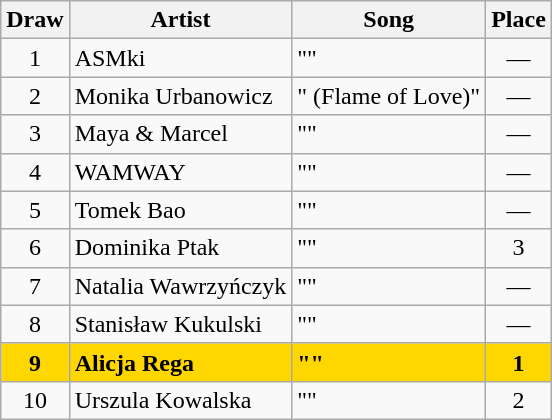<table class="sortable wikitable">
<tr>
<th scope="col">Draw</th>
<th scope="col">Artist</th>
<th scope="col">Song</th>
<th scope="col">Place</th>
</tr>
<tr>
<td align="center">1</td>
<td>ASMki</td>
<td>""</td>
<td align="center" data-sort-value="4">—</td>
</tr>
<tr>
<td align="center">2</td>
<td>Monika Urbanowicz</td>
<td>" (Flame of Love)"</td>
<td align="center" data-sort-value="4">—</td>
</tr>
<tr>
<td align="center">3</td>
<td>Maya & Marcel</td>
<td>""</td>
<td align="center" data-sort-value="4">—</td>
</tr>
<tr>
<td align="center">4</td>
<td>WAMWAY</td>
<td>""</td>
<td align="center" data-sort-value="4">—</td>
</tr>
<tr>
<td align="center">5</td>
<td>Tomek Bao</td>
<td>""</td>
<td align="center" data-sort-value="4">—</td>
</tr>
<tr>
<td align="center">6</td>
<td>Dominika Ptak</td>
<td>""</td>
<td align=center>3</td>
</tr>
<tr>
<td align="center">7</td>
<td>Natalia Wawrzyńczyk</td>
<td>""</td>
<td align="center" data-sort-value="4">—</td>
</tr>
<tr>
<td align="center">8</td>
<td>Stanisław Kukulski</td>
<td>""</td>
<td align="center" data-sort-value="4">—</td>
</tr>
<tr style="background-color: gold; font-weight: bold;">
<td align="center">9</td>
<td>Alicja Rega</td>
<td>""</td>
<td align=center>1</td>
</tr>
<tr>
<td align="center">10</td>
<td>Urszula Kowalska</td>
<td>""</td>
<td align=center>2</td>
</tr>
</table>
